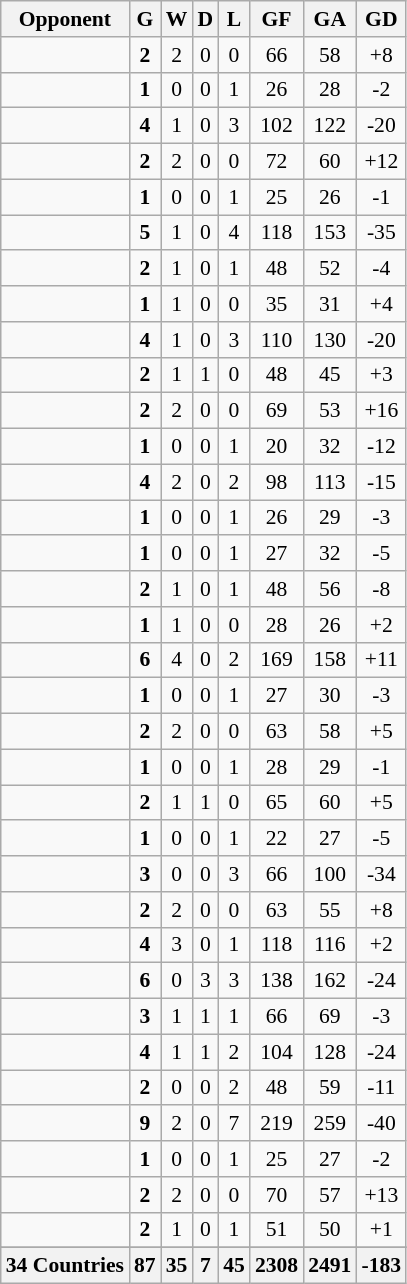<table class="wikitable sortable" style="text-align: center; font-size:90%">
<tr>
<th>Opponent</th>
<th>G</th>
<th>W</th>
<th>D</th>
<th>L</th>
<th>GF</th>
<th>GA</th>
<th>GD</th>
</tr>
<tr>
<td style="text-align:left;"></td>
<td><strong>2</strong></td>
<td>2</td>
<td>0</td>
<td>0</td>
<td>66</td>
<td>58</td>
<td>+8</td>
</tr>
<tr>
<td style="text-align:left;"></td>
<td><strong>1</strong></td>
<td>0</td>
<td>0</td>
<td>1</td>
<td>26</td>
<td>28</td>
<td>-2</td>
</tr>
<tr>
<td style="text-align:left;"></td>
<td><strong>4</strong></td>
<td>1</td>
<td>0</td>
<td>3</td>
<td>102</td>
<td>122</td>
<td>-20</td>
</tr>
<tr>
<td style="text-align:left;"></td>
<td><strong>2</strong></td>
<td>2</td>
<td>0</td>
<td>0</td>
<td>72</td>
<td>60</td>
<td>+12</td>
</tr>
<tr>
<td style="text-align:left;"></td>
<td><strong>1</strong></td>
<td>0</td>
<td>0</td>
<td>1</td>
<td>25</td>
<td>26</td>
<td>-1</td>
</tr>
<tr>
<td style="text-align:left;"></td>
<td><strong>5</strong></td>
<td>1</td>
<td>0</td>
<td>4</td>
<td>118</td>
<td>153</td>
<td>-35</td>
</tr>
<tr>
<td style="text-align:left;"></td>
<td><strong>2</strong></td>
<td>1</td>
<td>0</td>
<td>1</td>
<td>48</td>
<td>52</td>
<td>-4</td>
</tr>
<tr>
<td style="text-align:left;"></td>
<td><strong>1</strong></td>
<td>1</td>
<td>0</td>
<td>0</td>
<td>35</td>
<td>31</td>
<td>+4</td>
</tr>
<tr>
<td style="text-align:left;"></td>
<td><strong>4</strong></td>
<td>1</td>
<td>0</td>
<td>3</td>
<td>110</td>
<td>130</td>
<td>-20</td>
</tr>
<tr>
<td style="text-align:left;"></td>
<td><strong>2</strong></td>
<td>1</td>
<td>1</td>
<td>0</td>
<td>48</td>
<td>45</td>
<td>+3</td>
</tr>
<tr>
<td style="text-align:left;"></td>
<td><strong>2</strong></td>
<td>2</td>
<td>0</td>
<td>0</td>
<td>69</td>
<td>53</td>
<td>+16</td>
</tr>
<tr>
<td style="text-align:left;"></td>
<td><strong>1</strong></td>
<td>0</td>
<td>0</td>
<td>1</td>
<td>20</td>
<td>32</td>
<td>-12</td>
</tr>
<tr>
<td style="text-align:left;"></td>
<td><strong>4</strong></td>
<td>2</td>
<td>0</td>
<td>2</td>
<td>98</td>
<td>113</td>
<td>-15</td>
</tr>
<tr>
<td style="text-align:left;"></td>
<td><strong>1</strong></td>
<td>0</td>
<td>0</td>
<td>1</td>
<td>26</td>
<td>29</td>
<td>-3</td>
</tr>
<tr>
<td style="text-align:left;"></td>
<td><strong>1</strong></td>
<td>0</td>
<td>0</td>
<td>1</td>
<td>27</td>
<td>32</td>
<td>-5</td>
</tr>
<tr>
<td style="text-align:left;"></td>
<td><strong>2</strong></td>
<td>1</td>
<td>0</td>
<td>1</td>
<td>48</td>
<td>56</td>
<td>-8</td>
</tr>
<tr>
<td style="text-align:left;"></td>
<td><strong>1</strong></td>
<td>1</td>
<td>0</td>
<td>0</td>
<td>28</td>
<td>26</td>
<td>+2</td>
</tr>
<tr>
<td style="text-align:left;"></td>
<td><strong>6</strong></td>
<td>4</td>
<td>0</td>
<td>2</td>
<td>169</td>
<td>158</td>
<td>+11</td>
</tr>
<tr>
<td style="text-align:left;"></td>
<td><strong>1</strong></td>
<td>0</td>
<td>0</td>
<td>1</td>
<td>27</td>
<td>30</td>
<td>-3</td>
</tr>
<tr>
<td style="text-align:left;"></td>
<td><strong>2</strong></td>
<td>2</td>
<td>0</td>
<td>0</td>
<td>63</td>
<td>58</td>
<td>+5</td>
</tr>
<tr>
<td style="text-align:left;"></td>
<td><strong>1</strong></td>
<td>0</td>
<td>0</td>
<td>1</td>
<td>28</td>
<td>29</td>
<td>-1</td>
</tr>
<tr>
<td style="text-align:left;"></td>
<td><strong>2</strong></td>
<td>1</td>
<td>1</td>
<td>0</td>
<td>65</td>
<td>60</td>
<td>+5</td>
</tr>
<tr>
<td style="text-align:left;"></td>
<td><strong>1</strong></td>
<td>0</td>
<td>0</td>
<td>1</td>
<td>22</td>
<td>27</td>
<td>-5</td>
</tr>
<tr>
<td style="text-align:left;"></td>
<td><strong>3</strong></td>
<td>0</td>
<td>0</td>
<td>3</td>
<td>66</td>
<td>100</td>
<td>-34</td>
</tr>
<tr>
<td style="text-align:left;"></td>
<td><strong>2</strong></td>
<td>2</td>
<td>0</td>
<td>0</td>
<td>63</td>
<td>55</td>
<td>+8</td>
</tr>
<tr>
<td style="text-align:left;"></td>
<td><strong>4</strong></td>
<td>3</td>
<td>0</td>
<td>1</td>
<td>118</td>
<td>116</td>
<td>+2</td>
</tr>
<tr>
<td style="text-align:left;"></td>
<td><strong>6</strong></td>
<td>0</td>
<td>3</td>
<td>3</td>
<td>138</td>
<td>162</td>
<td>-24</td>
</tr>
<tr>
<td style="text-align:left;"></td>
<td><strong>3</strong></td>
<td>1</td>
<td>1</td>
<td>1</td>
<td>66</td>
<td>69</td>
<td>-3</td>
</tr>
<tr>
<td style="text-align:left;"></td>
<td><strong>4</strong></td>
<td>1</td>
<td>1</td>
<td>2</td>
<td>104</td>
<td>128</td>
<td>-24</td>
</tr>
<tr>
<td style="text-align:left;"></td>
<td><strong>2</strong></td>
<td>0</td>
<td>0</td>
<td>2</td>
<td>48</td>
<td>59</td>
<td>-11</td>
</tr>
<tr>
<td style="text-align:left;"></td>
<td><strong>9</strong></td>
<td>2</td>
<td>0</td>
<td>7</td>
<td>219</td>
<td>259</td>
<td>-40</td>
</tr>
<tr>
<td style="text-align:left;"></td>
<td><strong>1</strong></td>
<td>0</td>
<td>0</td>
<td>1</td>
<td>25</td>
<td>27</td>
<td>-2</td>
</tr>
<tr>
<td style="text-align:left;"></td>
<td><strong>2</strong></td>
<td>2</td>
<td>0</td>
<td>0</td>
<td>70</td>
<td>57</td>
<td>+13</td>
</tr>
<tr>
<td style="text-align:left;"></td>
<td><strong>2</strong></td>
<td>1</td>
<td>0</td>
<td>1</td>
<td>51</td>
<td>50</td>
<td>+1</td>
</tr>
<tr>
</tr>
<tr class="sortbottom">
<th>34 Countries</th>
<th><strong>87</strong></th>
<th>35</th>
<th>7</th>
<th>45</th>
<th>2308</th>
<th>2491</th>
<th>-183</th>
</tr>
</table>
